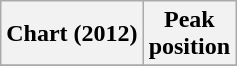<table class="wikitable sortable plainrowheaders">
<tr>
<th scope="col">Chart (2012)</th>
<th scope="col">Peak<br>position</th>
</tr>
<tr>
</tr>
</table>
